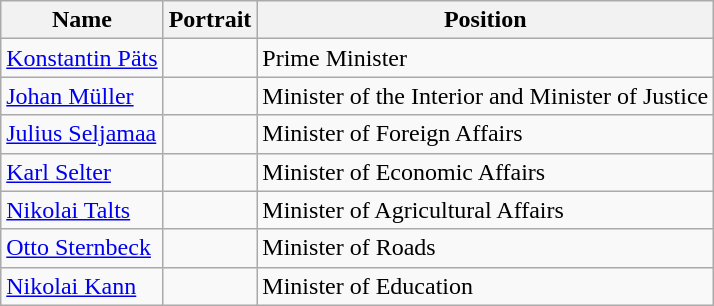<table class="wikitable">
<tr>
<th>Name</th>
<th>Portrait</th>
<th>Position</th>
</tr>
<tr>
<td><a href='#'>Konstantin Päts</a></td>
<td></td>
<td>Prime Minister</td>
</tr>
<tr>
<td><a href='#'>Johan Müller</a></td>
<td></td>
<td>Minister of the Interior and Minister of Justice</td>
</tr>
<tr>
<td><a href='#'>Julius Seljamaa</a></td>
<td></td>
<td>Minister of Foreign Affairs</td>
</tr>
<tr>
<td><a href='#'>Karl Selter</a></td>
<td></td>
<td>Minister of Economic Affairs</td>
</tr>
<tr>
<td><a href='#'>Nikolai Talts</a></td>
<td></td>
<td>Minister of Agricultural Affairs</td>
</tr>
<tr>
<td><a href='#'>Otto Sternbeck</a></td>
<td></td>
<td>Minister of Roads</td>
</tr>
<tr>
<td><a href='#'>Nikolai Kann</a></td>
<td></td>
<td>Minister of Education</td>
</tr>
</table>
